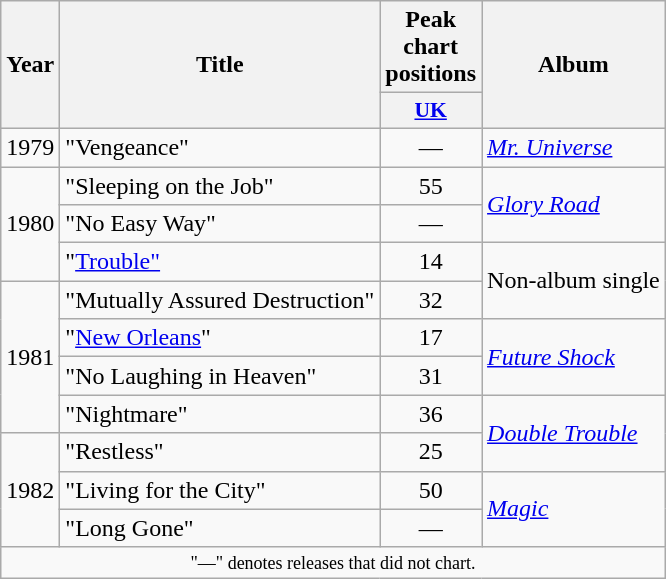<table class="wikitable">
<tr>
<th rowspan="2">Year</th>
<th rowspan="2">Title</th>
<th>Peak chart positions</th>
<th rowspan="2">Album</th>
</tr>
<tr>
<th style="width:2em;font-size:90%"><a href='#'>UK</a><br></th>
</tr>
<tr>
<td>1979</td>
<td>"Vengeance"</td>
<td align=center>—</td>
<td><em><a href='#'>Mr. Universe</a></em></td>
</tr>
<tr>
<td rowspan="3">1980</td>
<td>"Sleeping on the Job"</td>
<td align=center>55</td>
<td rowspan="2"><em><a href='#'>Glory Road</a></em></td>
</tr>
<tr>
<td>"No Easy Way"</td>
<td align=center>—</td>
</tr>
<tr>
<td>"<a href='#'>Trouble"</a></td>
<td align=center>14</td>
<td rowspan="2">Non-album single</td>
</tr>
<tr>
<td rowspan="4">1981</td>
<td>"Mutually Assured Destruction"</td>
<td align=center>32</td>
</tr>
<tr>
<td>"<a href='#'>New Orleans</a>"</td>
<td align=center>17</td>
<td rowspan="2"><em><a href='#'>Future Shock</a></em></td>
</tr>
<tr>
<td>"No Laughing in Heaven"</td>
<td align=center>31</td>
</tr>
<tr>
<td>"Nightmare"</td>
<td align=center>36</td>
<td rowspan="2"><em><a href='#'>Double Trouble</a></em></td>
</tr>
<tr>
<td rowspan="3">1982</td>
<td>"Restless"</td>
<td align=center>25</td>
</tr>
<tr>
<td>"Living for the City"</td>
<td align=center>50</td>
<td rowspan="2"><em><a href='#'>Magic</a></em></td>
</tr>
<tr>
<td>"Long Gone"</td>
<td align=center>—</td>
</tr>
<tr>
<td colspan="11" style="text-align:center; font-size:9pt;">"—" denotes releases that did not chart.</td>
</tr>
</table>
